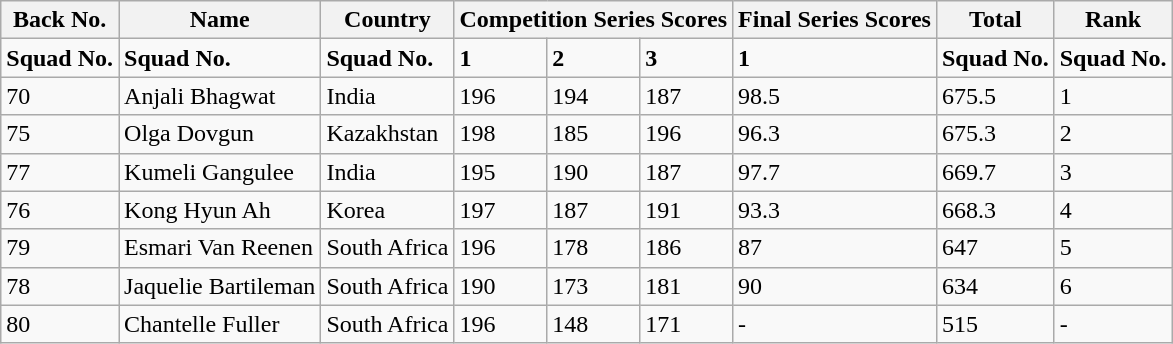<table class="wikitable">
<tr>
<th>Back No.</th>
<th>Name</th>
<th>Country</th>
<th colspan="3">Competition Series Scores</th>
<th>Final Series Scores</th>
<th>Total</th>
<th>Rank</th>
</tr>
<tr>
<td><span><strong>Squad No.</strong></span></td>
<td><span><strong>Squad No.</strong></span></td>
<td><span><strong>Squad No.</strong></span></td>
<td><strong>1</strong></td>
<td><strong>2</strong></td>
<td><strong>3</strong></td>
<td><strong>1</strong></td>
<td><span><strong>Squad No.</strong></span></td>
<td><span><strong>Squad No.</strong></span></td>
</tr>
<tr>
<td>70</td>
<td>Anjali Bhagwat</td>
<td>India</td>
<td>196</td>
<td>194</td>
<td>187</td>
<td>98.5</td>
<td>675.5</td>
<td>1</td>
</tr>
<tr>
<td>75</td>
<td>Olga Dovgun</td>
<td>Kazakhstan</td>
<td>198</td>
<td>185</td>
<td>196</td>
<td>96.3</td>
<td>675.3</td>
<td>2</td>
</tr>
<tr>
<td>77</td>
<td>Kumeli Gangulee</td>
<td>India</td>
<td>195</td>
<td>190</td>
<td>187</td>
<td>97.7</td>
<td>669.7</td>
<td>3</td>
</tr>
<tr>
<td>76</td>
<td>Kong Hyun Ah</td>
<td>Korea</td>
<td>197</td>
<td>187</td>
<td>191</td>
<td>93.3</td>
<td>668.3</td>
<td>4</td>
</tr>
<tr>
<td>79</td>
<td>Esmari Van Reenen</td>
<td>South Africa</td>
<td>196</td>
<td>178</td>
<td>186</td>
<td>87</td>
<td>647</td>
<td>5</td>
</tr>
<tr>
<td>78</td>
<td>Jaquelie Bartileman</td>
<td>South Africa</td>
<td>190</td>
<td>173</td>
<td>181</td>
<td>90</td>
<td>634</td>
<td>6</td>
</tr>
<tr>
<td>80</td>
<td>Chantelle Fuller</td>
<td>South Africa</td>
<td>196</td>
<td>148</td>
<td>171</td>
<td>-</td>
<td>515</td>
<td>-</td>
</tr>
</table>
